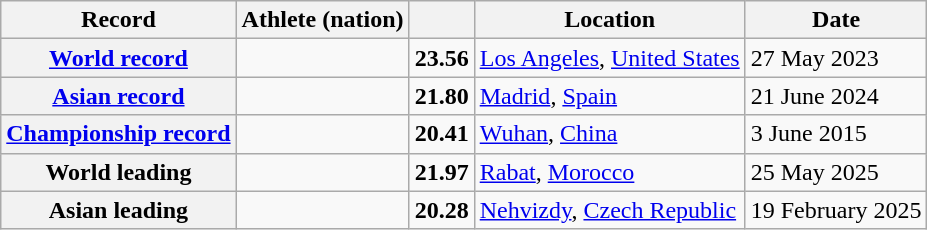<table class="wikitable">
<tr>
<th scope="col">Record</th>
<th scope="col">Athlete (nation)</th>
<th scope="col"></th>
<th scope="col">Location</th>
<th scope="col">Date</th>
</tr>
<tr>
<th scope="row"><a href='#'>World record</a></th>
<td></td>
<td align="center"><strong>23.56</strong></td>
<td><a href='#'>Los Angeles</a>, <a href='#'>United States</a></td>
<td>27 May 2023</td>
</tr>
<tr>
<th scope="row"><a href='#'>Asian record</a></th>
<td></td>
<td align="center"><strong>21.80</strong></td>
<td><a href='#'>Madrid</a>, <a href='#'>Spain</a></td>
<td>21 June 2024</td>
</tr>
<tr>
<th><a href='#'>Championship record</a></th>
<td></td>
<td align="center"><strong>20.41</strong></td>
<td><a href='#'>Wuhan</a>, <a href='#'>China</a></td>
<td>3 June 2015</td>
</tr>
<tr>
<th scope="row">World leading</th>
<td></td>
<td align="center"><strong>21.97</strong></td>
<td><a href='#'>Rabat</a>, <a href='#'>Morocco</a></td>
<td>25 May 2025</td>
</tr>
<tr>
<th scope="row">Asian leading</th>
<td></td>
<td align="center"><strong>20.28</strong></td>
<td><a href='#'>Nehvizdy</a>, <a href='#'>Czech Republic</a></td>
<td>19 February 2025</td>
</tr>
</table>
